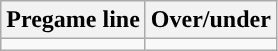<table class="wikitable">
<tr align="center">
<th>Pregame line</th>
<th>Over/under</th>
</tr>
<tr align="center">
<td></td>
<td></td>
</tr>
</table>
